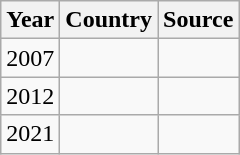<table class="wikitable">
<tr>
<th>Year</th>
<th>Country</th>
<th>Source</th>
</tr>
<tr>
<td>2007</td>
<td></td>
<td></td>
</tr>
<tr>
<td>2012</td>
<td></td>
<td></td>
</tr>
<tr>
<td>2021</td>
<td></td>
<td></td>
</tr>
</table>
